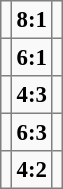<table bgcolor="#f9f9f9" cellpadding="3" cellspacing="0" border="1" style="font-size: 95%; border: gray solid 1px; border-collapse: collapse; background: #f9f9f9;">
<tr>
<td><strong></strong></td>
<td align="center"><strong>8:1</strong></td>
<td></td>
</tr>
<tr>
<td><strong></strong></td>
<td align="center"><strong>6:1</strong></td>
<td></td>
</tr>
<tr>
<td><strong></strong></td>
<td align="center"><strong>4:3</strong></td>
<td></td>
</tr>
<tr>
<td><strong></strong></td>
<td align="center"><strong>6:3</strong></td>
<td></td>
</tr>
<tr>
<td><strong></strong></td>
<td align="center"><strong>4:2</strong></td>
<td></td>
</tr>
</table>
